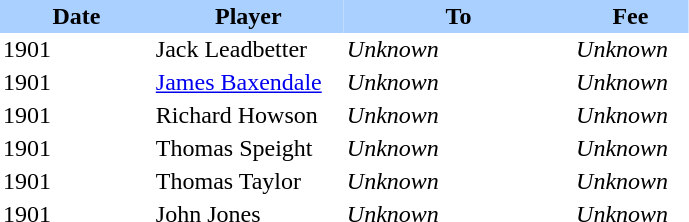<table border="0" cellspacing="0" cellpadding="2">
<tr bgcolor=AAD0FF>
<th width=20%>Date</th>
<th width=25%>Player</th>
<th width=30%>To</th>
<th width=15%>Fee</th>
</tr>
<tr>
<td>1901</td>
<td>Jack Leadbetter</td>
<td><em>Unknown</em></td>
<td><em>Unknown</em></td>
</tr>
<tr>
<td>1901</td>
<td><a href='#'>James Baxendale</a></td>
<td><em>Unknown</em></td>
<td><em>Unknown</em></td>
</tr>
<tr>
<td>1901</td>
<td>Richard Howson</td>
<td><em>Unknown</em></td>
<td><em>Unknown</em></td>
</tr>
<tr>
<td>1901</td>
<td>Thomas Speight</td>
<td><em>Unknown</em></td>
<td><em>Unknown</em></td>
</tr>
<tr>
<td>1901</td>
<td>Thomas Taylor</td>
<td><em>Unknown</em></td>
<td><em>Unknown</em></td>
</tr>
<tr>
<td>1901</td>
<td>John Jones</td>
<td><em>Unknown</em></td>
<td><em>Unknown</em></td>
</tr>
</table>
